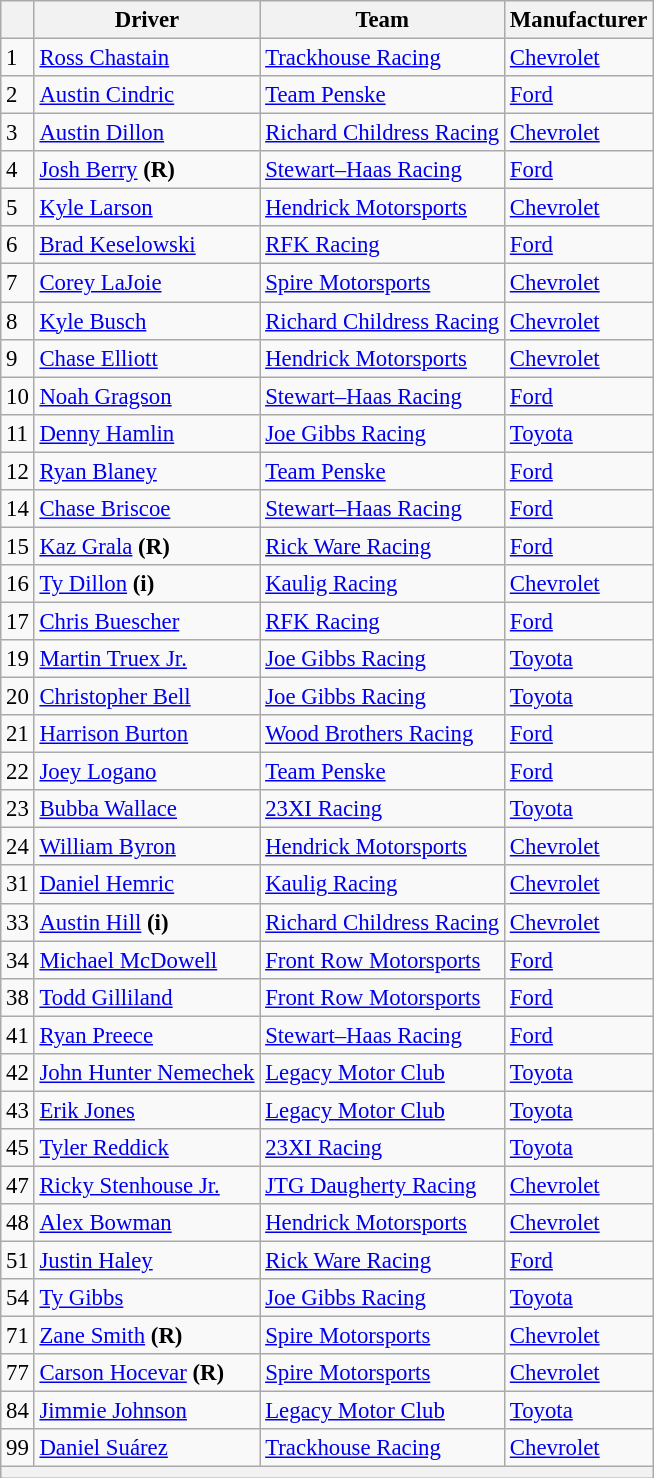<table class="wikitable" style="font-size:95%">
<tr>
<th></th>
<th>Driver</th>
<th>Team</th>
<th>Manufacturer</th>
</tr>
<tr>
<td>1</td>
<td><a href='#'>Ross Chastain</a></td>
<td><a href='#'>Trackhouse Racing</a></td>
<td><a href='#'>Chevrolet</a></td>
</tr>
<tr>
<td>2</td>
<td><a href='#'>Austin Cindric</a></td>
<td><a href='#'>Team Penske</a></td>
<td><a href='#'>Ford</a></td>
</tr>
<tr>
<td>3</td>
<td><a href='#'>Austin Dillon</a></td>
<td nowrap><a href='#'>Richard Childress Racing</a></td>
<td><a href='#'>Chevrolet</a></td>
</tr>
<tr>
<td>4</td>
<td><a href='#'>Josh Berry</a> <strong>(R)</strong></td>
<td><a href='#'>Stewart–Haas Racing</a></td>
<td><a href='#'>Ford</a></td>
</tr>
<tr>
<td>5</td>
<td><a href='#'>Kyle Larson</a></td>
<td><a href='#'>Hendrick Motorsports</a></td>
<td><a href='#'>Chevrolet</a></td>
</tr>
<tr>
<td>6</td>
<td><a href='#'>Brad Keselowski</a></td>
<td><a href='#'>RFK Racing</a></td>
<td><a href='#'>Ford</a></td>
</tr>
<tr>
<td>7</td>
<td><a href='#'>Corey LaJoie</a></td>
<td><a href='#'>Spire Motorsports</a></td>
<td><a href='#'>Chevrolet</a></td>
</tr>
<tr>
<td>8</td>
<td><a href='#'>Kyle Busch</a></td>
<td><a href='#'>Richard Childress Racing</a></td>
<td><a href='#'>Chevrolet</a></td>
</tr>
<tr>
<td>9</td>
<td><a href='#'>Chase Elliott</a></td>
<td><a href='#'>Hendrick Motorsports</a></td>
<td><a href='#'>Chevrolet</a></td>
</tr>
<tr>
<td>10</td>
<td><a href='#'>Noah Gragson</a></td>
<td><a href='#'>Stewart–Haas Racing</a></td>
<td><a href='#'>Ford</a></td>
</tr>
<tr>
<td>11</td>
<td><a href='#'>Denny Hamlin</a></td>
<td><a href='#'>Joe Gibbs Racing</a></td>
<td><a href='#'>Toyota</a></td>
</tr>
<tr>
<td>12</td>
<td><a href='#'>Ryan Blaney</a></td>
<td><a href='#'>Team Penske</a></td>
<td><a href='#'>Ford</a></td>
</tr>
<tr>
<td>14</td>
<td><a href='#'>Chase Briscoe</a></td>
<td><a href='#'>Stewart–Haas Racing</a></td>
<td><a href='#'>Ford</a></td>
</tr>
<tr>
<td>15</td>
<td><a href='#'>Kaz Grala</a> <strong>(R)</strong></td>
<td><a href='#'>Rick Ware Racing</a></td>
<td><a href='#'>Ford</a></td>
</tr>
<tr>
<td>16</td>
<td><a href='#'>Ty Dillon</a> <strong>(i)</strong></td>
<td><a href='#'>Kaulig Racing</a></td>
<td><a href='#'>Chevrolet</a></td>
</tr>
<tr>
<td>17</td>
<td><a href='#'>Chris Buescher</a></td>
<td><a href='#'>RFK Racing</a></td>
<td><a href='#'>Ford</a></td>
</tr>
<tr>
<td>19</td>
<td><a href='#'>Martin Truex Jr.</a></td>
<td><a href='#'>Joe Gibbs Racing</a></td>
<td><a href='#'>Toyota</a></td>
</tr>
<tr>
<td>20</td>
<td><a href='#'>Christopher Bell</a></td>
<td><a href='#'>Joe Gibbs Racing</a></td>
<td><a href='#'>Toyota</a></td>
</tr>
<tr>
<td>21</td>
<td><a href='#'>Harrison Burton</a></td>
<td><a href='#'>Wood Brothers Racing</a></td>
<td><a href='#'>Ford</a></td>
</tr>
<tr>
<td>22</td>
<td><a href='#'>Joey Logano</a></td>
<td><a href='#'>Team Penske</a></td>
<td><a href='#'>Ford</a></td>
</tr>
<tr>
<td>23</td>
<td><a href='#'>Bubba Wallace</a></td>
<td><a href='#'>23XI Racing</a></td>
<td><a href='#'>Toyota</a></td>
</tr>
<tr>
<td>24</td>
<td><a href='#'>William Byron</a></td>
<td><a href='#'>Hendrick Motorsports</a></td>
<td><a href='#'>Chevrolet</a></td>
</tr>
<tr>
<td>31</td>
<td><a href='#'>Daniel Hemric</a></td>
<td><a href='#'>Kaulig Racing</a></td>
<td><a href='#'>Chevrolet</a></td>
</tr>
<tr>
<td>33</td>
<td><a href='#'>Austin Hill</a> <strong>(i)</strong></td>
<td><a href='#'>Richard Childress Racing</a></td>
<td><a href='#'>Chevrolet</a></td>
</tr>
<tr>
<td>34</td>
<td><a href='#'>Michael McDowell</a></td>
<td><a href='#'>Front Row Motorsports</a></td>
<td><a href='#'>Ford</a></td>
</tr>
<tr>
<td>38</td>
<td><a href='#'>Todd Gilliland</a></td>
<td><a href='#'>Front Row Motorsports</a></td>
<td><a href='#'>Ford</a></td>
</tr>
<tr>
<td>41</td>
<td><a href='#'>Ryan Preece</a></td>
<td><a href='#'>Stewart–Haas Racing</a></td>
<td><a href='#'>Ford</a></td>
</tr>
<tr>
<td>42</td>
<td><a href='#'>John Hunter Nemechek</a></td>
<td><a href='#'>Legacy Motor Club</a></td>
<td><a href='#'>Toyota</a></td>
</tr>
<tr>
<td>43</td>
<td><a href='#'>Erik Jones</a></td>
<td><a href='#'>Legacy Motor Club</a></td>
<td><a href='#'>Toyota</a></td>
</tr>
<tr>
<td>45</td>
<td><a href='#'>Tyler Reddick</a></td>
<td><a href='#'>23XI Racing</a></td>
<td><a href='#'>Toyota</a></td>
</tr>
<tr>
<td>47</td>
<td nowrap><a href='#'>Ricky Stenhouse Jr.</a></td>
<td><a href='#'>JTG Daugherty Racing</a></td>
<td><a href='#'>Chevrolet</a></td>
</tr>
<tr>
<td>48</td>
<td><a href='#'>Alex Bowman</a></td>
<td><a href='#'>Hendrick Motorsports</a></td>
<td><a href='#'>Chevrolet</a></td>
</tr>
<tr>
<td>51</td>
<td><a href='#'>Justin Haley</a></td>
<td><a href='#'>Rick Ware Racing</a></td>
<td><a href='#'>Ford</a></td>
</tr>
<tr>
<td>54</td>
<td><a href='#'>Ty Gibbs</a></td>
<td><a href='#'>Joe Gibbs Racing</a></td>
<td><a href='#'>Toyota</a></td>
</tr>
<tr>
<td>71</td>
<td><a href='#'>Zane Smith</a> <strong>(R)</strong></td>
<td><a href='#'>Spire Motorsports</a></td>
<td><a href='#'>Chevrolet</a></td>
</tr>
<tr>
<td>77</td>
<td><a href='#'>Carson Hocevar</a> <strong>(R)</strong></td>
<td><a href='#'>Spire Motorsports</a></td>
<td><a href='#'>Chevrolet</a></td>
</tr>
<tr>
<td>84</td>
<td><a href='#'>Jimmie Johnson</a></td>
<td><a href='#'>Legacy Motor Club</a></td>
<td><a href='#'>Toyota</a></td>
</tr>
<tr>
<td>99</td>
<td><a href='#'>Daniel Suárez</a></td>
<td><a href='#'>Trackhouse Racing</a></td>
<td><a href='#'>Chevrolet</a></td>
</tr>
<tr>
<th colspan="4"></th>
</tr>
</table>
